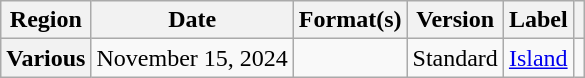<table class="wikitable plainrowheaders">
<tr>
<th scope="col">Region</th>
<th scope="col">Date</th>
<th scope="col">Format(s)</th>
<th scope="col">Version</th>
<th scope="col">Label</th>
<th scope="col"></th>
</tr>
<tr>
<th scope="row">Various</th>
<td>November 15, 2024</td>
<td></td>
<td>Standard</td>
<td><a href='#'>Island</a></td>
<td style="text-align: center;"></td>
</tr>
</table>
